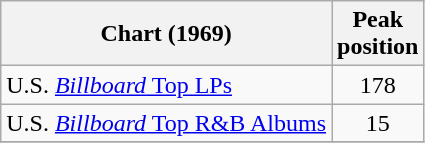<table class="wikitable">
<tr>
<th>Chart (1969)</th>
<th>Peak<br>position</th>
</tr>
<tr>
<td>U.S. <a href='#'><em>Billboard</em> Top LPs</a></td>
<td align="center">178</td>
</tr>
<tr>
<td>U.S. <a href='#'><em>Billboard</em> Top R&B Albums</a></td>
<td align="center">15</td>
</tr>
<tr>
</tr>
</table>
